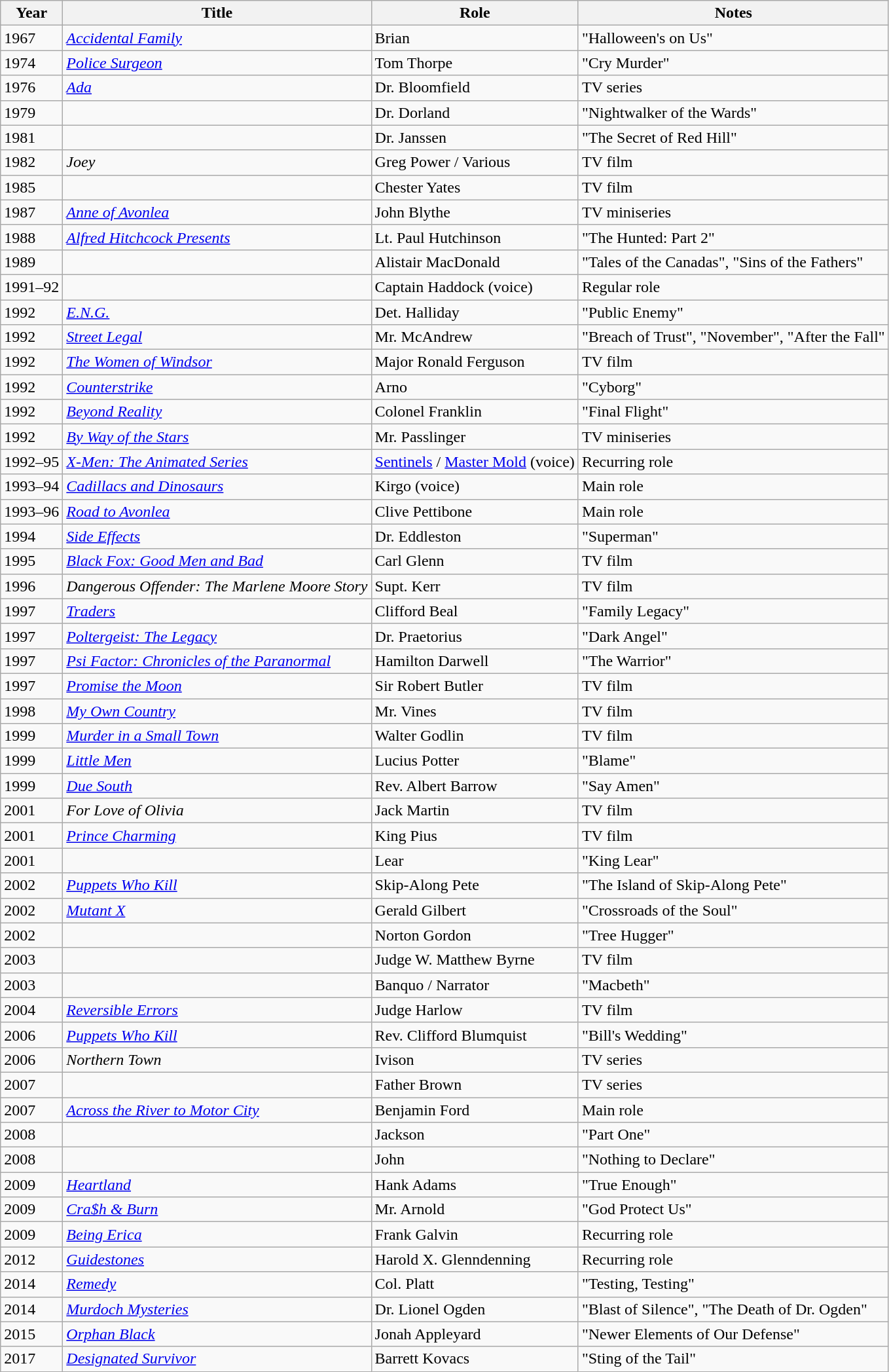<table class="wikitable sortable">
<tr>
<th>Year</th>
<th>Title</th>
<th>Role</th>
<th class="unsortable">Notes</th>
</tr>
<tr>
<td>1967</td>
<td><em><a href='#'>Accidental Family</a></em></td>
<td>Brian</td>
<td>"Halloween's on Us"</td>
</tr>
<tr>
<td>1974</td>
<td><em><a href='#'>Police Surgeon</a></em></td>
<td>Tom Thorpe</td>
<td>"Cry Murder"</td>
</tr>
<tr>
<td>1976</td>
<td><em><a href='#'>Ada</a></em></td>
<td>Dr. Bloomfield</td>
<td>TV series</td>
</tr>
<tr>
<td>1979</td>
<td><em></em></td>
<td>Dr. Dorland</td>
<td>"Nightwalker of the Wards"</td>
</tr>
<tr>
<td>1981</td>
<td><em></em></td>
<td>Dr. Janssen</td>
<td>"The Secret of Red Hill"</td>
</tr>
<tr>
<td>1982</td>
<td><em>Joey</em></td>
<td>Greg Power / Various</td>
<td>TV film</td>
</tr>
<tr>
<td>1985</td>
<td><em></em></td>
<td>Chester Yates</td>
<td>TV film</td>
</tr>
<tr>
<td>1987</td>
<td><em><a href='#'>Anne of Avonlea</a></em></td>
<td>John Blythe</td>
<td>TV miniseries</td>
</tr>
<tr>
<td>1988</td>
<td><em><a href='#'>Alfred Hitchcock Presents</a></em></td>
<td>Lt. Paul Hutchinson</td>
<td>"The Hunted: Part 2"</td>
</tr>
<tr>
<td>1989</td>
<td><em></em></td>
<td>Alistair MacDonald</td>
<td>"Tales of the Canadas", "Sins of the Fathers"</td>
</tr>
<tr>
<td>1991–92</td>
<td><em></em></td>
<td>Captain Haddock (voice)</td>
<td>Regular role</td>
</tr>
<tr>
<td>1992</td>
<td><em><a href='#'>E.N.G.</a></em></td>
<td>Det. Halliday</td>
<td>"Public Enemy"</td>
</tr>
<tr>
<td>1992</td>
<td><em><a href='#'>Street Legal</a></em></td>
<td>Mr. McAndrew</td>
<td>"Breach of Trust", "November", "After the Fall"</td>
</tr>
<tr>
<td>1992</td>
<td data-sort-value="Women of Windsor, The"><em><a href='#'>The Women of Windsor</a></em></td>
<td>Major Ronald Ferguson</td>
<td>TV film</td>
</tr>
<tr>
<td>1992</td>
<td><em><a href='#'>Counterstrike</a></em></td>
<td>Arno</td>
<td>"Cyborg"</td>
</tr>
<tr>
<td>1992</td>
<td><em><a href='#'>Beyond Reality</a></em></td>
<td>Colonel Franklin</td>
<td>"Final Flight"</td>
</tr>
<tr>
<td>1992</td>
<td><em><a href='#'>By Way of the Stars</a></em></td>
<td>Mr. Passlinger</td>
<td>TV miniseries</td>
</tr>
<tr>
<td>1992–95</td>
<td><em><a href='#'>X-Men: The Animated Series</a></em></td>
<td><a href='#'>Sentinels</a> / <a href='#'>Master Mold</a> (voice)</td>
<td>Recurring role</td>
</tr>
<tr>
<td>1993–94</td>
<td><em><a href='#'>Cadillacs and Dinosaurs</a></em></td>
<td>Kirgo (voice)</td>
<td>Main role</td>
</tr>
<tr>
<td>1993–96</td>
<td><em><a href='#'>Road to Avonlea</a></em></td>
<td>Clive Pettibone</td>
<td>Main role</td>
</tr>
<tr>
<td>1994</td>
<td><em><a href='#'>Side Effects</a></em></td>
<td>Dr. Eddleston</td>
<td>"Superman"</td>
</tr>
<tr>
<td>1995</td>
<td><em><a href='#'>Black Fox: Good Men and Bad</a></em></td>
<td>Carl Glenn</td>
<td>TV film</td>
</tr>
<tr>
<td>1996</td>
<td><em>Dangerous Offender: The Marlene Moore Story</em></td>
<td>Supt. Kerr</td>
<td>TV film</td>
</tr>
<tr>
<td>1997</td>
<td><em><a href='#'>Traders</a></em></td>
<td>Clifford Beal</td>
<td>"Family Legacy"</td>
</tr>
<tr>
<td>1997</td>
<td><em><a href='#'>Poltergeist: The Legacy</a></em></td>
<td>Dr. Praetorius</td>
<td>"Dark Angel"</td>
</tr>
<tr>
<td>1997</td>
<td><em><a href='#'>Psi Factor: Chronicles of the Paranormal</a></em></td>
<td>Hamilton Darwell</td>
<td>"The Warrior"</td>
</tr>
<tr>
<td>1997</td>
<td><em><a href='#'>Promise the Moon</a></em></td>
<td>Sir Robert Butler</td>
<td>TV film</td>
</tr>
<tr>
<td>1998</td>
<td><em><a href='#'>My Own Country</a></em></td>
<td>Mr. Vines</td>
<td>TV film</td>
</tr>
<tr>
<td>1999</td>
<td><em><a href='#'>Murder in a Small Town</a></em></td>
<td>Walter Godlin</td>
<td>TV film</td>
</tr>
<tr>
<td>1999</td>
<td><em><a href='#'>Little Men</a></em></td>
<td>Lucius Potter</td>
<td>"Blame"</td>
</tr>
<tr>
<td>1999</td>
<td><em><a href='#'>Due South</a></em></td>
<td>Rev. Albert Barrow</td>
<td>"Say Amen"</td>
</tr>
<tr>
<td>2001</td>
<td><em>For Love of Olivia</em></td>
<td>Jack Martin</td>
<td>TV film</td>
</tr>
<tr>
<td>2001</td>
<td><em><a href='#'>Prince Charming</a></em></td>
<td>King Pius</td>
<td>TV film</td>
</tr>
<tr>
<td>2001</td>
<td><em></em></td>
<td>Lear</td>
<td>"King Lear"</td>
</tr>
<tr>
<td>2002</td>
<td><em><a href='#'>Puppets Who Kill</a></em></td>
<td>Skip-Along Pete</td>
<td>"The Island of Skip-Along Pete"</td>
</tr>
<tr>
<td>2002</td>
<td><em><a href='#'>Mutant X</a></em></td>
<td>Gerald Gilbert</td>
<td>"Crossroads of the Soul"</td>
</tr>
<tr>
<td>2002</td>
<td><em></em></td>
<td>Norton Gordon</td>
<td>"Tree Hugger"</td>
</tr>
<tr>
<td>2003</td>
<td><em></em></td>
<td>Judge W. Matthew Byrne</td>
<td>TV film</td>
</tr>
<tr>
<td>2003</td>
<td><em></em></td>
<td>Banquo / Narrator</td>
<td>"Macbeth"</td>
</tr>
<tr>
<td>2004</td>
<td><em><a href='#'>Reversible Errors</a></em></td>
<td>Judge Harlow</td>
<td>TV film</td>
</tr>
<tr>
<td>2006</td>
<td><em><a href='#'>Puppets Who Kill</a></em></td>
<td>Rev. Clifford Blumquist</td>
<td>"Bill's Wedding"</td>
</tr>
<tr>
<td>2006</td>
<td><em>Northern Town</em></td>
<td>Ivison</td>
<td>TV series</td>
</tr>
<tr>
<td>2007</td>
<td><em></em></td>
<td>Father Brown</td>
<td>TV series</td>
</tr>
<tr>
<td>2007</td>
<td><em><a href='#'>Across the River to Motor City</a></em></td>
<td>Benjamin Ford</td>
<td>Main role</td>
</tr>
<tr>
<td>2008</td>
<td><em></em></td>
<td>Jackson</td>
<td>"Part One"</td>
</tr>
<tr>
<td>2008</td>
<td><em></em></td>
<td>John</td>
<td>"Nothing to Declare"</td>
</tr>
<tr>
<td>2009</td>
<td><em><a href='#'>Heartland</a></em></td>
<td>Hank Adams</td>
<td>"True Enough"</td>
</tr>
<tr>
<td>2009</td>
<td><em><a href='#'>Cra$h & Burn</a></em></td>
<td>Mr. Arnold</td>
<td>"God Protect Us"</td>
</tr>
<tr>
<td>2009</td>
<td><em><a href='#'>Being Erica</a></em></td>
<td>Frank Galvin</td>
<td>Recurring role</td>
</tr>
<tr>
<td>2012</td>
<td><em><a href='#'>Guidestones</a></em></td>
<td>Harold X. Glenndenning</td>
<td>Recurring role</td>
</tr>
<tr>
<td>2014</td>
<td><em><a href='#'>Remedy</a></em></td>
<td>Col. Platt</td>
<td>"Testing, Testing"</td>
</tr>
<tr>
<td>2014</td>
<td><em><a href='#'>Murdoch Mysteries</a></em></td>
<td>Dr. Lionel Ogden</td>
<td>"Blast of Silence", "The Death of Dr. Ogden"</td>
</tr>
<tr>
<td>2015</td>
<td><em><a href='#'>Orphan Black</a></em></td>
<td>Jonah Appleyard</td>
<td>"Newer Elements of Our Defense"</td>
</tr>
<tr>
<td>2017</td>
<td><em><a href='#'>Designated Survivor</a></em></td>
<td>Barrett Kovacs</td>
<td>"Sting of the Tail"</td>
</tr>
</table>
